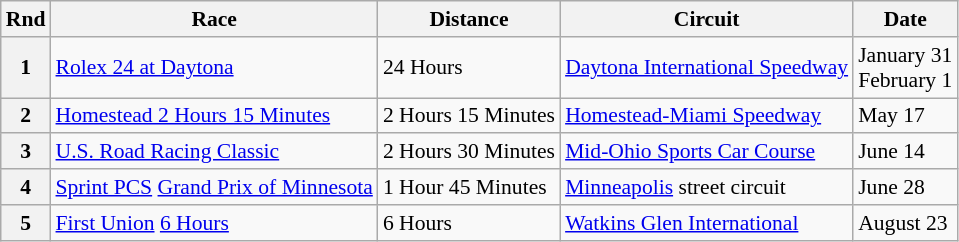<table class="wikitable" style="font-size: 90%;">
<tr>
<th>Rnd</th>
<th>Race</th>
<th>Distance</th>
<th>Circuit</th>
<th>Date</th>
</tr>
<tr>
<th>1</th>
<td><a href='#'>Rolex 24 at Daytona</a></td>
<td>24 Hours</td>
<td><a href='#'>Daytona International Speedway</a></td>
<td>January 31<br>February 1</td>
</tr>
<tr>
<th>2</th>
<td><a href='#'>Homestead 2 Hours 15 Minutes</a></td>
<td>2 Hours 15 Minutes</td>
<td><a href='#'>Homestead-Miami Speedway</a></td>
<td>May 17</td>
</tr>
<tr>
<th>3</th>
<td><a href='#'>U.S. Road Racing Classic</a></td>
<td>2 Hours 30 Minutes</td>
<td><a href='#'>Mid-Ohio Sports Car Course</a></td>
<td>June 14</td>
</tr>
<tr>
<th>4</th>
<td><a href='#'>Sprint PCS</a> <a href='#'>Grand Prix of Minnesota</a></td>
<td>1 Hour 45 Minutes</td>
<td><a href='#'>Minneapolis</a> street circuit</td>
<td>June 28</td>
</tr>
<tr>
<th>5</th>
<td><a href='#'>First Union</a> <a href='#'>6 Hours</a></td>
<td>6 Hours</td>
<td><a href='#'>Watkins Glen International</a></td>
<td>August 23</td>
</tr>
</table>
